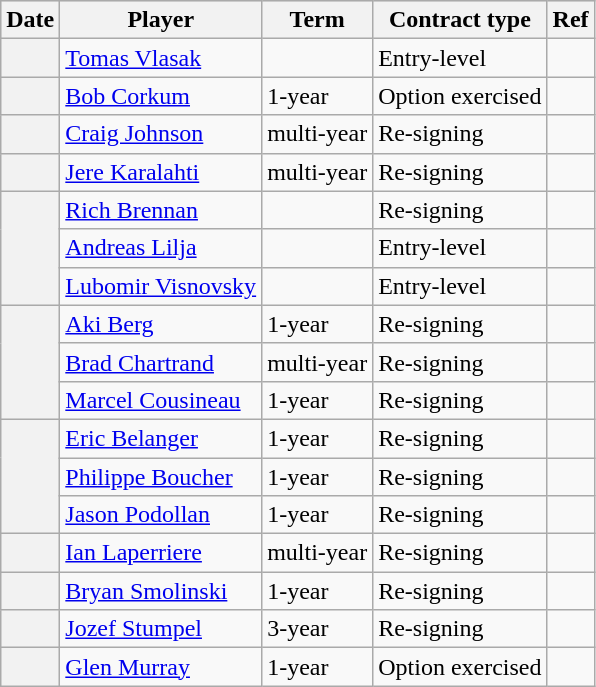<table class="wikitable plainrowheaders">
<tr style="background:#ddd; text-align:center;">
<th>Date</th>
<th>Player</th>
<th>Term</th>
<th>Contract type</th>
<th>Ref</th>
</tr>
<tr>
<th scope="row"></th>
<td><a href='#'>Tomas Vlasak</a></td>
<td></td>
<td>Entry-level</td>
<td></td>
</tr>
<tr>
<th scope="row"></th>
<td><a href='#'>Bob Corkum</a></td>
<td>1-year</td>
<td>Option exercised</td>
<td></td>
</tr>
<tr>
<th scope="row"></th>
<td><a href='#'>Craig Johnson</a></td>
<td>multi-year</td>
<td>Re-signing</td>
<td></td>
</tr>
<tr>
<th scope="row"></th>
<td><a href='#'>Jere Karalahti</a></td>
<td>multi-year</td>
<td>Re-signing</td>
<td></td>
</tr>
<tr>
<th scope="row" rowspan=3></th>
<td><a href='#'>Rich Brennan</a></td>
<td></td>
<td>Re-signing</td>
<td></td>
</tr>
<tr>
<td><a href='#'>Andreas Lilja</a></td>
<td></td>
<td>Entry-level</td>
<td></td>
</tr>
<tr>
<td><a href='#'>Lubomir Visnovsky</a></td>
<td></td>
<td>Entry-level</td>
<td></td>
</tr>
<tr>
<th scope="row" rowspan=3></th>
<td><a href='#'>Aki Berg</a></td>
<td>1-year</td>
<td>Re-signing</td>
<td></td>
</tr>
<tr>
<td><a href='#'>Brad Chartrand</a></td>
<td>multi-year</td>
<td>Re-signing</td>
<td></td>
</tr>
<tr>
<td><a href='#'>Marcel Cousineau</a></td>
<td>1-year</td>
<td>Re-signing</td>
<td></td>
</tr>
<tr>
<th scope="row" rowspan=3></th>
<td><a href='#'>Eric Belanger</a></td>
<td>1-year</td>
<td>Re-signing</td>
<td></td>
</tr>
<tr>
<td><a href='#'>Philippe Boucher</a></td>
<td>1-year</td>
<td>Re-signing</td>
<td></td>
</tr>
<tr>
<td><a href='#'>Jason Podollan</a></td>
<td>1-year</td>
<td>Re-signing</td>
<td></td>
</tr>
<tr>
<th scope="row"></th>
<td><a href='#'>Ian Laperriere</a></td>
<td>multi-year</td>
<td>Re-signing</td>
<td></td>
</tr>
<tr>
<th scope="row"></th>
<td><a href='#'>Bryan Smolinski</a></td>
<td>1-year</td>
<td>Re-signing</td>
<td></td>
</tr>
<tr>
<th scope="row"></th>
<td><a href='#'>Jozef Stumpel</a></td>
<td>3-year</td>
<td>Re-signing</td>
<td></td>
</tr>
<tr>
<th scope="row"></th>
<td><a href='#'>Glen Murray</a></td>
<td>1-year</td>
<td>Option exercised</td>
<td></td>
</tr>
</table>
